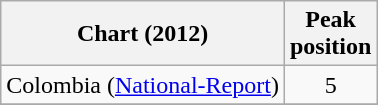<table class="wikitable sortable">
<tr>
<th>Chart (2012)</th>
<th>Peak<br>position</th>
</tr>
<tr>
<td>Colombia (<a href='#'>National-Report</a>)</td>
<td align="center">5</td>
</tr>
<tr>
</tr>
<tr>
</tr>
<tr>
</tr>
<tr>
</tr>
</table>
